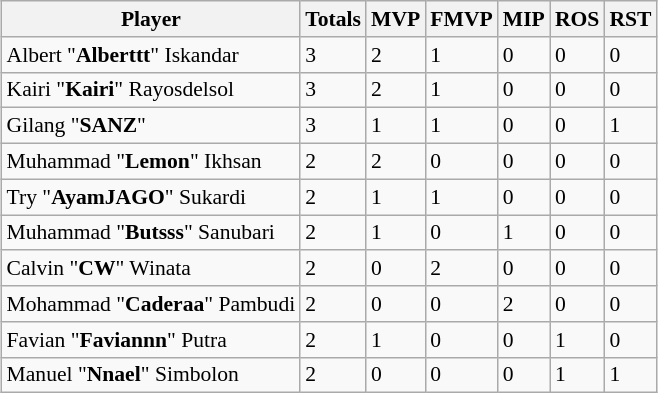<table class="wikitable sortable" style="margin-left:auto; margin-right: auto; font-size:90%; text-align:left;">
<tr>
<th>Player</th>
<th>Totals</th>
<th>MVP</th>
<th>FMVP</th>
<th>MIP</th>
<th>ROS</th>
<th>RST</th>
</tr>
<tr>
<td> Albert "<strong>Alberttt</strong>" Iskandar</td>
<td>3</td>
<td>2</td>
<td>1</td>
<td>0</td>
<td>0</td>
<td>0</td>
</tr>
<tr>
<td> Kairi "<strong>Kairi</strong>" Rayosdelsol</td>
<td>3</td>
<td>2</td>
<td>1</td>
<td>0</td>
<td>0</td>
<td>0</td>
</tr>
<tr>
<td> Gilang "<strong>SANZ</strong>"</td>
<td>3</td>
<td>1</td>
<td>1</td>
<td>0</td>
<td>0</td>
<td>1</td>
</tr>
<tr>
<td> Muhammad "<strong>Lemon</strong>" Ikhsan</td>
<td>2</td>
<td>2</td>
<td>0</td>
<td>0</td>
<td>0</td>
<td>0</td>
</tr>
<tr>
<td> Try "<strong>AyamJAGO</strong>" Sukardi</td>
<td>2</td>
<td>1</td>
<td>1</td>
<td>0</td>
<td>0</td>
<td>0</td>
</tr>
<tr>
<td> Muhammad  "<strong>Butsss</strong>" Sanubari</td>
<td>2</td>
<td>1</td>
<td>0</td>
<td>1</td>
<td>0</td>
<td>0</td>
</tr>
<tr>
<td> Calvin "<strong>CW</strong>" Winata</td>
<td>2</td>
<td>0</td>
<td>2</td>
<td>0</td>
<td>0</td>
<td>0</td>
</tr>
<tr>
<td> Mohammad "<strong>Caderaa</strong>" Pambudi</td>
<td>2</td>
<td>0</td>
<td>0</td>
<td>2</td>
<td>0</td>
<td>0</td>
</tr>
<tr>
<td> Favian "<strong>Faviannn</strong>" Putra</td>
<td>2</td>
<td>1</td>
<td>0</td>
<td>0</td>
<td>1</td>
<td>0</td>
</tr>
<tr>
<td> Manuel "<strong>Nnael</strong>" Simbolon</td>
<td>2</td>
<td>0</td>
<td>0</td>
<td>0</td>
<td>1</td>
<td>1</td>
</tr>
</table>
